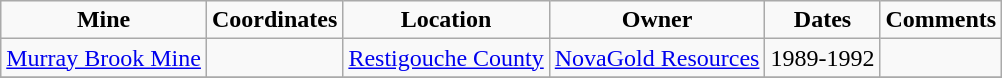<table class="sortable wikitable">
<tr align="center">
<td><strong>Mine</strong></td>
<td><strong>Coordinates</strong></td>
<td><strong>Location</strong></td>
<td><strong>Owner</strong></td>
<td><strong>Dates</strong></td>
<td><strong>Comments</strong></td>
</tr>
<tr>
<td><a href='#'>Murray Brook Mine</a></td>
<td></td>
<td><a href='#'>Restigouche County</a></td>
<td><a href='#'>NovaGold Resources</a></td>
<td>1989-1992</td>
<td></td>
</tr>
<tr>
</tr>
</table>
